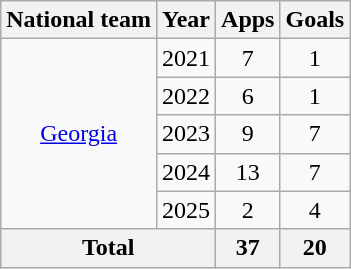<table class="wikitable" style="text-align:center">
<tr>
<th>National team</th>
<th>Year</th>
<th>Apps</th>
<th>Goals</th>
</tr>
<tr>
<td rowspan="5"><a href='#'>Georgia</a></td>
<td>2021</td>
<td>7</td>
<td>1</td>
</tr>
<tr>
<td>2022</td>
<td>6</td>
<td>1</td>
</tr>
<tr>
<td>2023</td>
<td>9</td>
<td>7</td>
</tr>
<tr>
<td>2024</td>
<td>13</td>
<td>7</td>
</tr>
<tr>
<td>2025</td>
<td>2</td>
<td>4</td>
</tr>
<tr>
<th colspan="2">Total</th>
<th>37</th>
<th>20</th>
</tr>
</table>
